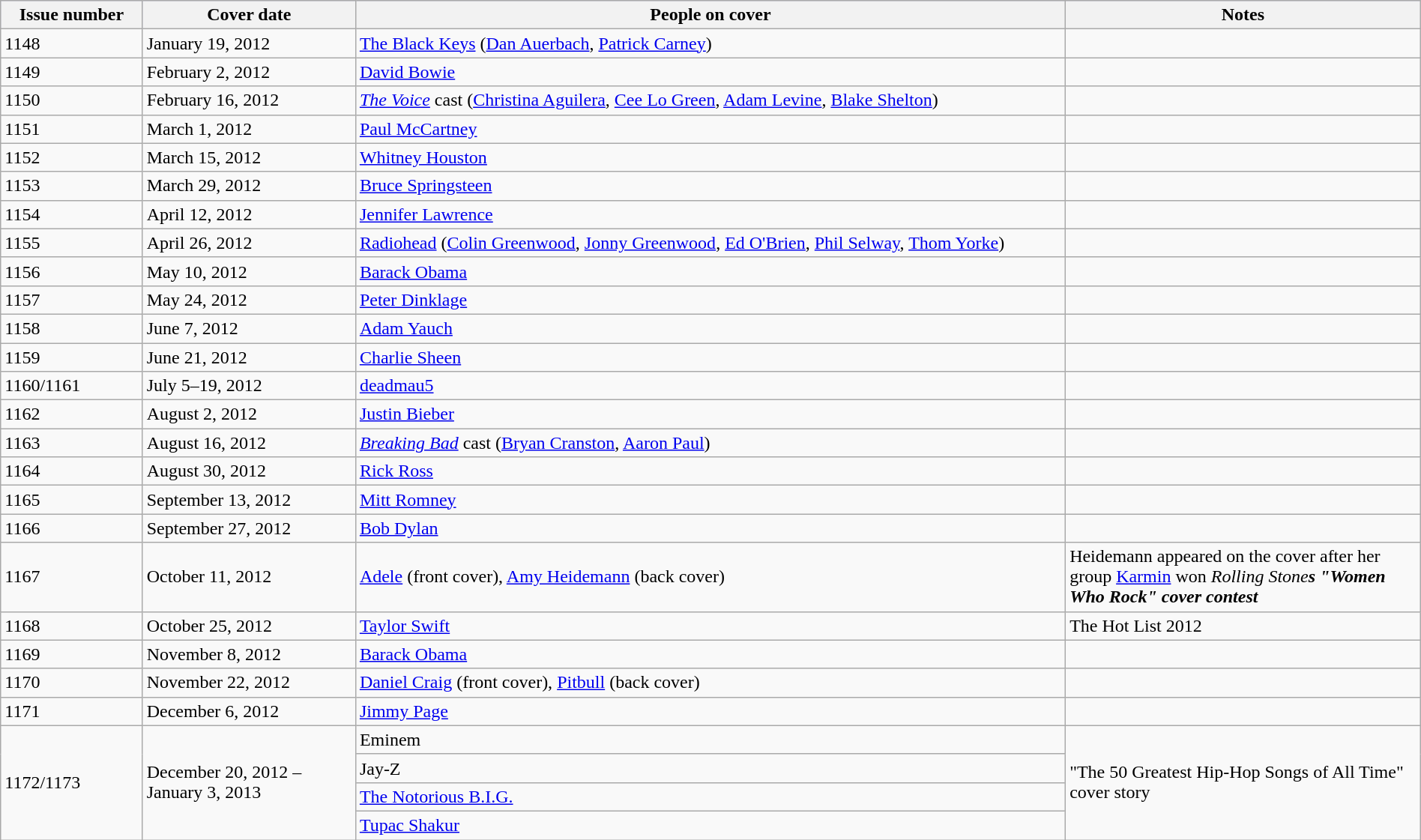<table class="wikitable sortable" style="margin:auto;width:100%;">
<tr style="background:#ccf;">
<th style="width:10%;">Issue number</th>
<th style="width:15%;">Cover date</th>
<th style="width:50%;">People on cover</th>
<th style="width:25%;">Notes</th>
</tr>
<tr>
<td>1148</td>
<td>January 19, 2012</td>
<td><a href='#'>The Black Keys</a> (<a href='#'>Dan Auerbach</a>, <a href='#'>Patrick Carney</a>)</td>
<td></td>
</tr>
<tr>
<td>1149</td>
<td>February 2, 2012</td>
<td><a href='#'>David Bowie</a></td>
<td></td>
</tr>
<tr>
<td>1150</td>
<td>February 16, 2012</td>
<td><em><a href='#'>The Voice</a></em> cast (<a href='#'>Christina Aguilera</a>, <a href='#'>Cee Lo Green</a>, <a href='#'>Adam Levine</a>, <a href='#'>Blake Shelton</a>)</td>
<td></td>
</tr>
<tr>
<td>1151</td>
<td>March 1, 2012</td>
<td><a href='#'>Paul McCartney</a></td>
<td></td>
</tr>
<tr>
<td>1152</td>
<td>March 15, 2012</td>
<td><a href='#'>Whitney Houston</a></td>
<td></td>
</tr>
<tr>
<td>1153</td>
<td>March 29, 2012</td>
<td><a href='#'>Bruce Springsteen</a></td>
<td></td>
</tr>
<tr>
<td>1154</td>
<td>April 12, 2012</td>
<td><a href='#'>Jennifer Lawrence</a></td>
<td></td>
</tr>
<tr>
<td>1155</td>
<td>April 26, 2012</td>
<td><a href='#'>Radiohead</a> (<a href='#'>Colin Greenwood</a>, <a href='#'>Jonny Greenwood</a>, <a href='#'>Ed O'Brien</a>, <a href='#'>Phil Selway</a>, <a href='#'>Thom Yorke</a>)</td>
<td></td>
</tr>
<tr>
<td>1156</td>
<td>May 10, 2012</td>
<td><a href='#'>Barack Obama</a></td>
<td></td>
</tr>
<tr>
<td>1157</td>
<td>May 24, 2012</td>
<td><a href='#'>Peter Dinklage</a></td>
<td></td>
</tr>
<tr>
<td>1158</td>
<td>June 7, 2012</td>
<td><a href='#'>Adam Yauch</a></td>
<td></td>
</tr>
<tr>
<td>1159</td>
<td>June 21, 2012</td>
<td><a href='#'>Charlie Sheen</a></td>
<td></td>
</tr>
<tr>
<td>1160/1161</td>
<td>July 5–19, 2012</td>
<td><a href='#'>deadmau5</a></td>
<td></td>
</tr>
<tr>
<td>1162</td>
<td>August 2, 2012</td>
<td><a href='#'>Justin Bieber</a></td>
<td></td>
</tr>
<tr>
<td>1163</td>
<td>August 16, 2012</td>
<td><em><a href='#'>Breaking Bad</a></em> cast (<a href='#'>Bryan Cranston</a>, <a href='#'>Aaron Paul</a>)</td>
<td></td>
</tr>
<tr>
<td>1164</td>
<td>August 30, 2012</td>
<td><a href='#'>Rick Ross</a></td>
<td></td>
</tr>
<tr>
<td>1165</td>
<td>September 13, 2012</td>
<td><a href='#'>Mitt Romney</a></td>
<td></td>
</tr>
<tr>
<td>1166</td>
<td>September 27, 2012</td>
<td><a href='#'>Bob Dylan</a></td>
<td></td>
</tr>
<tr>
<td>1167</td>
<td>October 11, 2012</td>
<td><a href='#'>Adele</a> (front cover), <a href='#'>Amy Heidemann</a> (back cover)</td>
<td>Heidemann appeared on the cover after her group <a href='#'>Karmin</a> won <em>Rolling Stone<strong>s "Women Who Rock" cover contest</td>
</tr>
<tr>
<td>1168</td>
<td>October 25, 2012</td>
<td><a href='#'>Taylor Swift</a></td>
<td>The Hot List 2012</td>
</tr>
<tr>
<td>1169</td>
<td>November 8, 2012</td>
<td><a href='#'>Barack Obama</a></td>
<td></td>
</tr>
<tr>
<td>1170</td>
<td>November 22, 2012</td>
<td><a href='#'>Daniel Craig</a> (front cover), <a href='#'>Pitbull</a> (back cover)</td>
<td></td>
</tr>
<tr>
<td>1171</td>
<td>December 6, 2012</td>
<td><a href='#'>Jimmy Page</a></td>
<td></td>
</tr>
<tr>
<td rowspan="4">1172/1173</td>
<td rowspan="4">December 20, 2012 – January 3, 2013</td>
<td>Eminem</td>
<td rowspan="4">"The 50 Greatest Hip-Hop Songs of All Time" cover story</td>
</tr>
<tr>
<td>Jay-Z</td>
</tr>
<tr>
<td><a href='#'>The Notorious B.I.G.</a></td>
</tr>
<tr>
<td><a href='#'>Tupac Shakur</a></td>
</tr>
</table>
